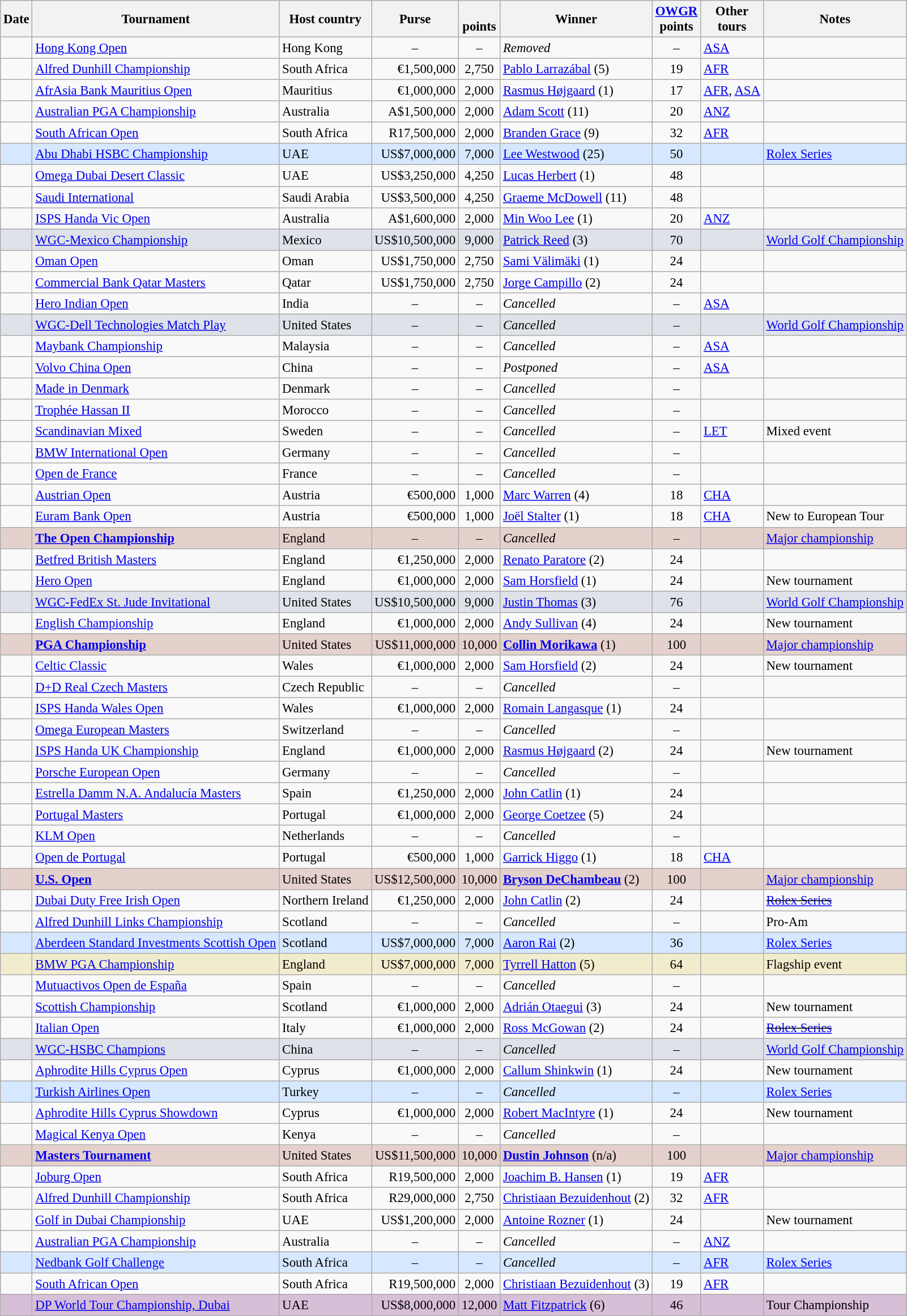<table class="wikitable" style="font-size:95%">
<tr>
<th>Date</th>
<th>Tournament</th>
<th>Host country</th>
<th>Purse</th>
<th><br>points</th>
<th>Winner</th>
<th><a href='#'>OWGR</a><br>points</th>
<th>Other<br>tours</th>
<th>Notes</th>
</tr>
<tr>
<td><s></s></td>
<td><a href='#'>Hong Kong Open</a></td>
<td>Hong Kong</td>
<td align=center>–</td>
<td align=center>–</td>
<td><em>Removed</em></td>
<td align=center>–</td>
<td><a href='#'>ASA</a></td>
<td></td>
</tr>
<tr>
<td></td>
<td><a href='#'>Alfred Dunhill Championship</a></td>
<td>South Africa</td>
<td align=right>€1,500,000</td>
<td align=center>2,750</td>
<td> <a href='#'>Pablo Larrazábal</a> (5)</td>
<td align=center>19</td>
<td><a href='#'>AFR</a></td>
<td></td>
</tr>
<tr>
<td></td>
<td><a href='#'>AfrAsia Bank Mauritius Open</a></td>
<td>Mauritius</td>
<td align=right>€1,000,000</td>
<td align=center>2,000</td>
<td> <a href='#'>Rasmus Højgaard</a> (1)</td>
<td align=center>17</td>
<td><a href='#'>AFR</a>, <a href='#'>ASA</a></td>
<td></td>
</tr>
<tr>
<td></td>
<td><a href='#'>Australian PGA Championship</a></td>
<td>Australia</td>
<td align=right>A$1,500,000</td>
<td align=center>2,000</td>
<td> <a href='#'>Adam Scott</a> (11)</td>
<td align=center>20</td>
<td><a href='#'>ANZ</a></td>
<td></td>
</tr>
<tr>
<td></td>
<td><a href='#'>South African Open</a></td>
<td>South Africa</td>
<td align=right>R17,500,000</td>
<td align=center>2,000</td>
<td> <a href='#'>Branden Grace</a> (9)</td>
<td align=center>32</td>
<td><a href='#'>AFR</a></td>
<td></td>
</tr>
<tr style="background:#D6E8FF;">
<td></td>
<td><a href='#'>Abu Dhabi HSBC Championship</a></td>
<td>UAE</td>
<td align=right>US$7,000,000</td>
<td align=center>7,000</td>
<td> <a href='#'>Lee Westwood</a> (25)</td>
<td align=center>50</td>
<td></td>
<td><a href='#'>Rolex Series</a></td>
</tr>
<tr>
<td></td>
<td><a href='#'>Omega Dubai Desert Classic</a></td>
<td>UAE</td>
<td align=right>US$3,250,000</td>
<td align=center>4,250</td>
<td> <a href='#'>Lucas Herbert</a> (1)</td>
<td align=center>48</td>
<td></td>
<td></td>
</tr>
<tr>
<td></td>
<td><a href='#'>Saudi International</a></td>
<td>Saudi Arabia</td>
<td align=right>US$3,500,000</td>
<td align=center>4,250</td>
<td> <a href='#'>Graeme McDowell</a> (11)</td>
<td align=center>48</td>
<td></td>
<td></td>
</tr>
<tr>
<td></td>
<td><a href='#'>ISPS Handa Vic Open</a></td>
<td>Australia</td>
<td align=right>A$1,600,000</td>
<td align=center>2,000</td>
<td> <a href='#'>Min Woo Lee</a> (1)</td>
<td align=center>20</td>
<td><a href='#'>ANZ</a></td>
<td></td>
</tr>
<tr style="background:#dfe2e9;">
<td></td>
<td><a href='#'>WGC-Mexico Championship</a></td>
<td>Mexico</td>
<td align=right>US$10,500,000</td>
<td align=center>9,000</td>
<td> <a href='#'>Patrick Reed</a> (3)</td>
<td align=center>70</td>
<td></td>
<td><a href='#'>World Golf Championship</a></td>
</tr>
<tr>
<td></td>
<td><a href='#'>Oman Open</a></td>
<td>Oman</td>
<td align=right>US$1,750,000</td>
<td align=center>2,750</td>
<td> <a href='#'>Sami Välimäki</a> (1)</td>
<td align=center>24</td>
<td></td>
<td></td>
</tr>
<tr>
<td></td>
<td><a href='#'>Commercial Bank Qatar Masters</a></td>
<td>Qatar</td>
<td align=right>US$1,750,000</td>
<td align=center>2,750</td>
<td> <a href='#'>Jorge Campillo</a> (2)</td>
<td align=center>24</td>
<td></td>
<td></td>
</tr>
<tr>
<td><s></s></td>
<td><a href='#'>Hero Indian Open</a></td>
<td>India</td>
<td align=center>–</td>
<td align=center>–</td>
<td><em>Cancelled</em></td>
<td align=center>–</td>
<td><a href='#'>ASA</a></td>
<td></td>
</tr>
<tr style="background:#dfe2e9;">
<td><s></s></td>
<td><a href='#'>WGC-Dell Technologies Match Play</a></td>
<td>United States</td>
<td align=center>–</td>
<td align=center>–</td>
<td><em>Cancelled</em></td>
<td align=center>–</td>
<td></td>
<td><a href='#'>World Golf Championship</a></td>
</tr>
<tr>
<td><s></s></td>
<td><a href='#'>Maybank Championship</a></td>
<td>Malaysia</td>
<td align=center>–</td>
<td align=center>–</td>
<td><em>Cancelled</em></td>
<td align=center>–</td>
<td><a href='#'>ASA</a></td>
<td></td>
</tr>
<tr>
<td><s></s></td>
<td><a href='#'>Volvo China Open</a></td>
<td>China</td>
<td align=center>–</td>
<td align=center>–</td>
<td><em>Postponed</em></td>
<td align=center>–</td>
<td><a href='#'>ASA</a></td>
<td></td>
</tr>
<tr>
<td><s></s></td>
<td><a href='#'>Made in Denmark</a></td>
<td>Denmark</td>
<td align=center>–</td>
<td align=center>–</td>
<td><em>Cancelled</em></td>
<td align=center>–</td>
<td></td>
<td></td>
</tr>
<tr>
<td><s></s></td>
<td><a href='#'>Trophée Hassan II</a></td>
<td>Morocco</td>
<td align=center>–</td>
<td align=center>–</td>
<td><em>Cancelled</em></td>
<td align=center>–</td>
<td></td>
<td></td>
</tr>
<tr>
<td><s></s></td>
<td><a href='#'>Scandinavian Mixed</a></td>
<td>Sweden</td>
<td align=center>–</td>
<td align=center>–</td>
<td><em>Cancelled</em></td>
<td align=center>–</td>
<td><a href='#'>LET</a></td>
<td>Mixed event</td>
</tr>
<tr>
<td><s></s></td>
<td><a href='#'>BMW International Open</a></td>
<td>Germany</td>
<td align=center>–</td>
<td align=center>–</td>
<td><em>Cancelled</em></td>
<td align=center>–</td>
<td></td>
<td></td>
</tr>
<tr>
<td><s></s></td>
<td><a href='#'>Open de France</a></td>
<td>France</td>
<td align=center>–</td>
<td align=center>–</td>
<td><em>Cancelled</em></td>
<td align=center>–</td>
<td></td>
<td></td>
</tr>
<tr>
<td></td>
<td><a href='#'>Austrian Open</a></td>
<td>Austria</td>
<td align=right>€500,000</td>
<td align=center>1,000</td>
<td> <a href='#'>Marc Warren</a> (4)</td>
<td align=center>18</td>
<td><a href='#'>CHA</a></td>
<td></td>
</tr>
<tr>
<td></td>
<td><a href='#'>Euram Bank Open</a></td>
<td>Austria</td>
<td align=right>€500,000</td>
<td align=center>1,000</td>
<td> <a href='#'>Joël Stalter</a> (1)</td>
<td align=center>18</td>
<td><a href='#'>CHA</a></td>
<td>New to European Tour</td>
</tr>
<tr style="background:#e5d1cb;">
<td><s></s></td>
<td><strong><a href='#'>The Open Championship</a></strong></td>
<td>England</td>
<td align=center>–</td>
<td align=center>–</td>
<td><em>Cancelled</em></td>
<td align=center>–</td>
<td></td>
<td><a href='#'>Major championship</a></td>
</tr>
<tr>
<td><br><s></s></td>
<td><a href='#'>Betfred British Masters</a></td>
<td>England</td>
<td align=right>€1,250,000</td>
<td align=center>2,000</td>
<td> <a href='#'>Renato Paratore</a> (2)</td>
<td align=center>24</td>
<td></td>
<td></td>
</tr>
<tr>
<td></td>
<td><a href='#'>Hero Open</a></td>
<td>England</td>
<td align=right>€1,000,000</td>
<td align=center>2,000</td>
<td> <a href='#'>Sam Horsfield</a> (1)</td>
<td align=center>24</td>
<td></td>
<td>New tournament</td>
</tr>
<tr style="background:#dfe2e9;">
<td><br><s></s></td>
<td><a href='#'>WGC-FedEx St. Jude Invitational</a></td>
<td>United States</td>
<td align=right>US$10,500,000</td>
<td align=center>9,000</td>
<td> <a href='#'>Justin Thomas</a> (3)</td>
<td align=center>76</td>
<td></td>
<td><a href='#'>World Golf Championship</a></td>
</tr>
<tr>
<td></td>
<td><a href='#'>English Championship</a></td>
<td>England</td>
<td align=right>€1,000,000</td>
<td align=center>2,000</td>
<td> <a href='#'>Andy Sullivan</a> (4)</td>
<td align=center>24</td>
<td></td>
<td>New tournament</td>
</tr>
<tr style="background:#e5d1cb;">
<td><br><s></s></td>
<td><strong><a href='#'>PGA Championship</a></strong></td>
<td>United States</td>
<td align=right>US$11,000,000</td>
<td align=center>10,000</td>
<td> <strong><a href='#'>Collin Morikawa</a></strong> (1)</td>
<td align=center>100</td>
<td></td>
<td><a href='#'>Major championship</a></td>
</tr>
<tr>
<td></td>
<td><a href='#'>Celtic Classic</a></td>
<td>Wales</td>
<td align=right>€1,000,000</td>
<td align=center>2,000</td>
<td> <a href='#'>Sam Horsfield</a> (2)</td>
<td align=center>24</td>
<td></td>
<td>New tournament</td>
</tr>
<tr>
<td><s></s></td>
<td><a href='#'>D+D Real Czech Masters</a></td>
<td>Czech Republic</td>
<td align=center>–</td>
<td align=center>–</td>
<td><em>Cancelled</em></td>
<td align=center>–</td>
<td></td>
<td></td>
</tr>
<tr>
<td></td>
<td><a href='#'>ISPS Handa Wales Open</a></td>
<td>Wales</td>
<td align=right>€1,000,000</td>
<td align=center>2,000</td>
<td> <a href='#'>Romain Langasque</a> (1)</td>
<td align=center>24</td>
<td></td>
<td></td>
</tr>
<tr>
<td><s></s></td>
<td><a href='#'>Omega European Masters</a></td>
<td>Switzerland</td>
<td align=center>–</td>
<td align=center>–</td>
<td><em>Cancelled</em></td>
<td align=center>–</td>
<td></td>
<td></td>
</tr>
<tr>
<td></td>
<td><a href='#'>ISPS Handa UK Championship</a></td>
<td>England</td>
<td align=right>€1,000,000</td>
<td align=center>2,000</td>
<td> <a href='#'>Rasmus Højgaard</a> (2)</td>
<td align=center>24</td>
<td></td>
<td>New tournament</td>
</tr>
<tr>
<td><s></s></td>
<td><a href='#'>Porsche European Open</a></td>
<td>Germany</td>
<td align=center>–</td>
<td align=center>–</td>
<td><em>Cancelled</em></td>
<td align=center>–</td>
<td></td>
<td></td>
</tr>
<tr>
<td><br><s></s></td>
<td><a href='#'>Estrella Damm N.A. Andalucía Masters</a></td>
<td>Spain</td>
<td align=right>€1,250,000</td>
<td align=center>2,000</td>
<td> <a href='#'>John Catlin</a> (1)</td>
<td align=center>24</td>
<td></td>
<td></td>
</tr>
<tr>
<td><br><s></s></td>
<td><a href='#'>Portugal Masters</a></td>
<td>Portugal</td>
<td align=right>€1,000,000</td>
<td align=center>2,000</td>
<td> <a href='#'>George Coetzee</a> (5)</td>
<td align=center>24</td>
<td></td>
<td></td>
</tr>
<tr>
<td><s></s></td>
<td><a href='#'>KLM Open</a></td>
<td>Netherlands</td>
<td align=center>–</td>
<td align=center>–</td>
<td><em>Cancelled</em></td>
<td align=center>–</td>
<td></td>
<td></td>
</tr>
<tr>
<td></td>
<td><a href='#'>Open de Portugal</a></td>
<td>Portugal</td>
<td align=right>€500,000</td>
<td align=center>1,000</td>
<td> <a href='#'>Garrick Higgo</a> (1)</td>
<td align=center>18</td>
<td><a href='#'>CHA</a></td>
<td></td>
</tr>
<tr style="background:#e5d1cb;">
<td><br><s></s></td>
<td><strong><a href='#'>U.S. Open</a></strong></td>
<td>United States</td>
<td align=right>US$12,500,000</td>
<td align=center>10,000</td>
<td> <strong><a href='#'>Bryson DeChambeau</a></strong> (2)</td>
<td align=center>100</td>
<td></td>
<td><a href='#'>Major championship</a></td>
</tr>
<tr>
<td><br><s></s></td>
<td><a href='#'>Dubai Duty Free Irish Open</a></td>
<td>Northern Ireland</td>
<td align=right>€1,250,000</td>
<td align=center>2,000</td>
<td> <a href='#'>John Catlin</a> (2)</td>
<td align=center>24</td>
<td></td>
<td><s><a href='#'>Rolex Series</a></s></td>
</tr>
<tr>
<td><s></s></td>
<td><a href='#'>Alfred Dunhill Links Championship</a></td>
<td>Scotland</td>
<td align=center>–</td>
<td align=center>–</td>
<td><em>Cancelled</em></td>
<td align=center>–</td>
<td></td>
<td>Pro-Am</td>
</tr>
<tr style="background:#D6E8FF;">
<td><br><s></s></td>
<td><a href='#'>Aberdeen Standard Investments Scottish Open</a></td>
<td>Scotland</td>
<td align=right>US$7,000,000</td>
<td align=center>7,000</td>
<td> <a href='#'>Aaron Rai</a> (2)</td>
<td align=center>36</td>
<td></td>
<td><a href='#'>Rolex Series</a></td>
</tr>
<tr style="background:#f2ecce;">
<td><br><s></s></td>
<td><a href='#'>BMW PGA Championship</a></td>
<td>England</td>
<td align=right>US$7,000,000</td>
<td align=center>7,000</td>
<td> <a href='#'>Tyrrell Hatton</a> (5)</td>
<td align=center>64</td>
<td></td>
<td>Flagship event</td>
</tr>
<tr>
<td><s></s></td>
<td><a href='#'>Mutuactivos Open de España</a></td>
<td>Spain</td>
<td align=center>–</td>
<td align=center>–</td>
<td><em>Cancelled</em></td>
<td align=center>–</td>
<td></td>
<td></td>
</tr>
<tr>
<td></td>
<td><a href='#'>Scottish Championship</a></td>
<td>Scotland</td>
<td align=right>€1,000,000</td>
<td align=center>2,000</td>
<td> <a href='#'>Adrián Otaegui</a> (3)</td>
<td align=center>24</td>
<td></td>
<td>New tournament</td>
</tr>
<tr>
<td><br><s></s></td>
<td><a href='#'>Italian Open</a></td>
<td>Italy</td>
<td align=right>€1,000,000</td>
<td align=center>2,000</td>
<td> <a href='#'>Ross McGowan</a> (2)</td>
<td align=center>24</td>
<td></td>
<td><s><a href='#'>Rolex Series</a></s></td>
</tr>
<tr style="background:#dfe2e9;">
<td><s></s></td>
<td><a href='#'>WGC-HSBC Champions</a></td>
<td>China</td>
<td align=center>–</td>
<td align=center>–</td>
<td><em>Cancelled</em></td>
<td align=center>–</td>
<td></td>
<td><a href='#'>World Golf Championship</a></td>
</tr>
<tr>
<td></td>
<td><a href='#'>Aphrodite Hills Cyprus Open</a></td>
<td>Cyprus</td>
<td align=right>€1,000,000</td>
<td align=center>2,000</td>
<td> <a href='#'>Callum Shinkwin</a> (1)</td>
<td align=center>24</td>
<td></td>
<td>New tournament</td>
</tr>
<tr style="background:#D6E8FF;">
<td><s></s></td>
<td><a href='#'>Turkish Airlines Open</a></td>
<td>Turkey</td>
<td align=center>–</td>
<td align=center>–</td>
<td><em>Cancelled</em></td>
<td align=center>–</td>
<td></td>
<td><a href='#'>Rolex Series</a></td>
</tr>
<tr>
<td></td>
<td><a href='#'>Aphrodite Hills Cyprus Showdown</a></td>
<td>Cyprus</td>
<td align=right>€1,000,000</td>
<td align=center>2,000</td>
<td> <a href='#'>Robert MacIntyre</a> (1)</td>
<td align=center>24</td>
<td></td>
<td>New tournament</td>
</tr>
<tr>
<td><s></s><br><s></s></td>
<td><a href='#'>Magical Kenya Open</a></td>
<td>Kenya</td>
<td align=center>–</td>
<td align=center>–</td>
<td><em>Cancelled</em></td>
<td align=center>–</td>
<td></td>
<td></td>
</tr>
<tr style="background:#e5d1cb;">
<td><br><s></s></td>
<td><strong><a href='#'>Masters Tournament</a></strong></td>
<td>United States</td>
<td align=right>US$11,500,000</td>
<td align=center>10,000</td>
<td> <strong><a href='#'>Dustin Johnson</a></strong> (n/a)</td>
<td align=center>100</td>
<td></td>
<td><a href='#'>Major championship</a></td>
</tr>
<tr>
<td></td>
<td><a href='#'>Joburg Open</a></td>
<td>South Africa</td>
<td align=right>R19,500,000</td>
<td align=center>2,000</td>
<td> <a href='#'>Joachim B. Hansen</a> (1)</td>
<td align=center>19</td>
<td><a href='#'>AFR</a></td>
<td></td>
</tr>
<tr>
<td></td>
<td><a href='#'>Alfred Dunhill Championship</a></td>
<td>South Africa</td>
<td align=right>R29,000,000</td>
<td align=center>2,750</td>
<td> <a href='#'>Christiaan Bezuidenhout</a> (2)</td>
<td align=center>32</td>
<td><a href='#'>AFR</a></td>
<td></td>
</tr>
<tr>
<td></td>
<td><a href='#'>Golf in Dubai Championship</a></td>
<td>UAE</td>
<td align=right>US$1,200,000</td>
<td align=center>2,000</td>
<td> <a href='#'>Antoine Rozner</a> (1)</td>
<td align=center>24</td>
<td></td>
<td>New tournament</td>
</tr>
<tr>
<td><s></s></td>
<td><a href='#'>Australian PGA Championship</a></td>
<td>Australia</td>
<td align=center>–</td>
<td align=center>–</td>
<td><em>Cancelled</em></td>
<td align=center>–</td>
<td><a href='#'>ANZ</a></td>
<td></td>
</tr>
<tr style="background:#D6E8FF;">
<td><s></s><br><s></s></td>
<td><a href='#'>Nedbank Golf Challenge</a></td>
<td>South Africa</td>
<td align=center>–</td>
<td align=center>–</td>
<td><em>Cancelled</em></td>
<td align=center>–</td>
<td><a href='#'>AFR</a></td>
<td><a href='#'>Rolex Series</a></td>
</tr>
<tr>
<td></td>
<td><a href='#'>South African Open</a></td>
<td>South Africa</td>
<td align=right>R19,500,000</td>
<td align=center>2,000</td>
<td> <a href='#'>Christiaan Bezuidenhout</a> (3)</td>
<td align=center>19</td>
<td><a href='#'>AFR</a></td>
<td></td>
</tr>
<tr style="background:thistle;">
<td><br><s></s></td>
<td><a href='#'>DP World Tour Championship, Dubai</a></td>
<td>UAE</td>
<td align=right>US$8,000,000</td>
<td align=center>12,000</td>
<td> <a href='#'>Matt Fitzpatrick</a> (6)</td>
<td align=center>46</td>
<td></td>
<td>Tour Championship</td>
</tr>
</table>
